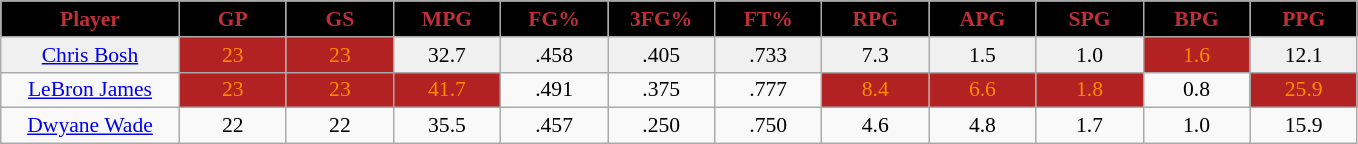<table class="wikitable sortable" style="font-size:90%;">
<tr>
<th style="background:black; color:#bf2f38; width:10%;">Player</th>
<th style="background:black; color:#bf2f38; width:6%;">GP</th>
<th style="background:black; color:#bf2f38; width:6%;">GS</th>
<th style="background:black; color:#bf2f38; width:6%;">MPG</th>
<th style="background:black; color:#bf2f38; width:6%;">FG%</th>
<th style="background:black; color:#bf2f38; width:6%;">3FG%</th>
<th style="background:black; color:#bf2f38; width:6%;">FT%</th>
<th style="background:black; color:#bf2f38; width:6%;">RPG</th>
<th style="background:black; color:#bf2f38; width:6%;">APG</th>
<th style="background:black; color:#bf2f38; width:6%;">SPG</th>
<th style="background:black; color:#bf2f38; width:6%;">BPG</th>
<th style="background:black; color:#bf2f38; width:6%;">PPG</th>
</tr>
<tr style="text-align:center; background:#f0f0f0;">
<td><a href='#'>Chris Bosh</a></td>
<td style="background:#B22222;color:#FF8C00;">23</td>
<td style="background:#B22222;color:#FF8C00;">23</td>
<td>32.7</td>
<td>.458</td>
<td>.405</td>
<td>.733</td>
<td>7.3</td>
<td>1.5</td>
<td>1.0</td>
<td style="background:#B22222;color:#FF8C00;">1.6</td>
<td>12.1</td>
</tr>
<tr style="text-align:center;" bgcolor="">
<td><a href='#'>LeBron James</a></td>
<td style="background:#B22222;color:#FF8C00;">23</td>
<td style="background:#B22222;color:#FF8C00;">23</td>
<td style="background:#B22222;color:#FF8C00;">41.7</td>
<td>.491</td>
<td>.375</td>
<td>.777</td>
<td style="background:#B22222;color:#FF8C00;">8.4</td>
<td style="background:#B22222;color:#FF8C00;">6.6</td>
<td style="background:#B22222;color:#FF8C00;">1.8</td>
<td>0.8</td>
<td style="background:#B22222;color:#FF8C00;">25.9</td>
</tr>
<tr style="text-align:center;" bgcolor="">
<td><a href='#'>Dwyane Wade</a></td>
<td>22</td>
<td>22</td>
<td>35.5</td>
<td>.457</td>
<td>.250</td>
<td>.750</td>
<td>4.6</td>
<td>4.8</td>
<td>1.7</td>
<td>1.0</td>
<td>15.9</td>
</tr>
</table>
